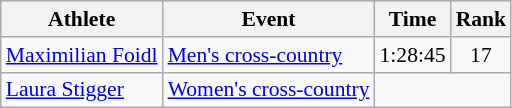<table class=wikitable style=font-size:90%;text-align:center>
<tr>
<th>Athlete</th>
<th>Event</th>
<th>Time</th>
<th>Rank</th>
</tr>
<tr>
<td align=left><a href='#'>Maximilian Foidl</a></td>
<td align=left><a href='#'>Men's cross-country</a></td>
<td>1:28:45</td>
<td>17</td>
</tr>
<tr>
<td align=left><a href='#'>Laura Stigger</a></td>
<td align=left><a href='#'>Women's cross-country</a></td>
<td colspan="2"></td>
</tr>
</table>
